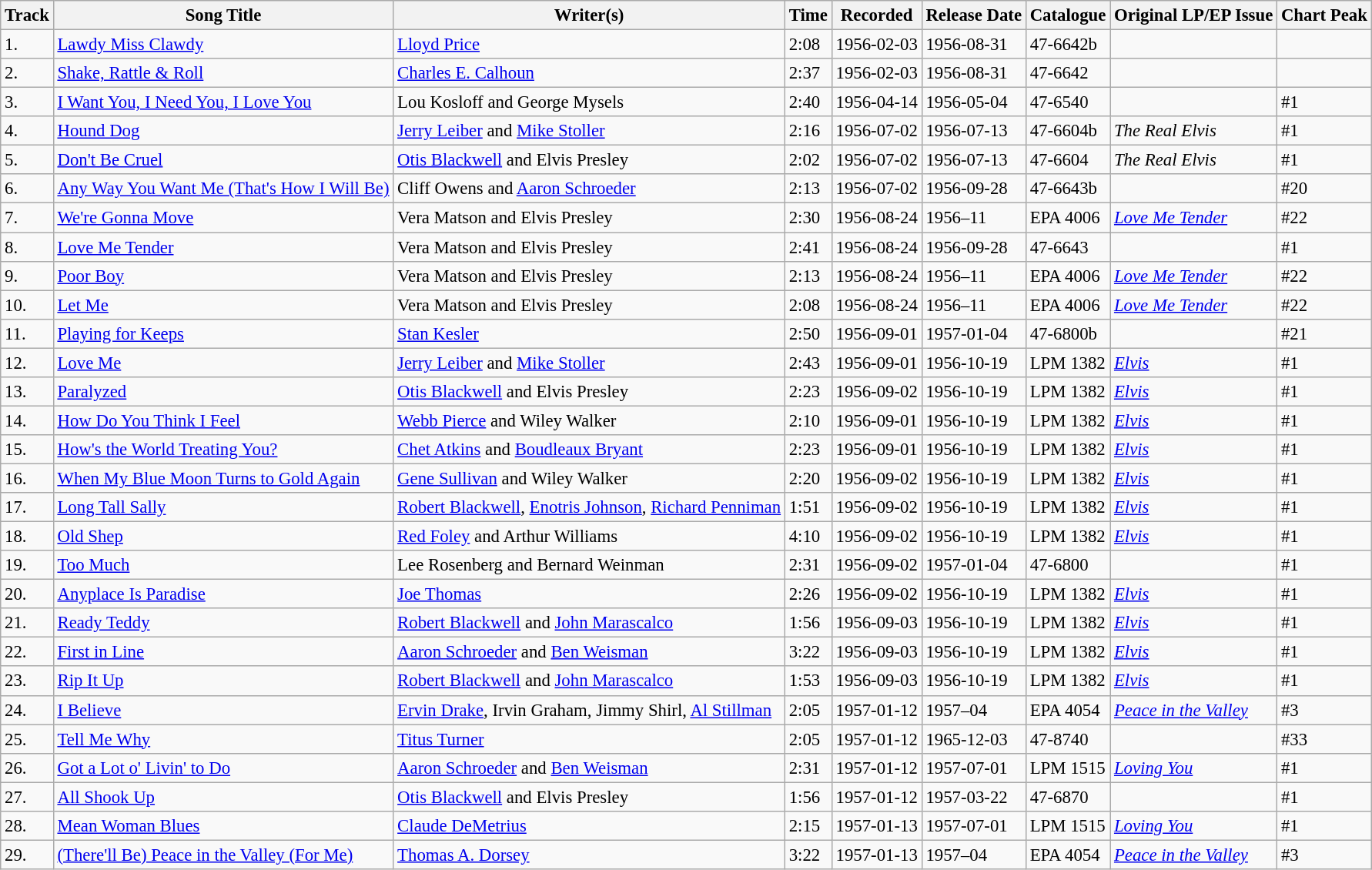<table class="wikitable" style="font-size:95%;">
<tr>
<th>Track</th>
<th>Song Title</th>
<th>Writer(s)</th>
<th>Time</th>
<th>Recorded</th>
<th>Release Date</th>
<th>Catalogue</th>
<th>Original LP/EP Issue</th>
<th>Chart Peak</th>
</tr>
<tr>
<td>1.</td>
<td><a href='#'>Lawdy Miss Clawdy</a></td>
<td><a href='#'>Lloyd Price</a></td>
<td>2:08</td>
<td>1956-02-03</td>
<td>1956-08-31</td>
<td>47-6642b</td>
<td></td>
<td></td>
</tr>
<tr>
<td>2.</td>
<td><a href='#'>Shake, Rattle & Roll</a></td>
<td><a href='#'>Charles E. Calhoun</a></td>
<td>2:37</td>
<td>1956-02-03</td>
<td>1956-08-31</td>
<td>47-6642</td>
<td></td>
<td></td>
</tr>
<tr>
<td>3.</td>
<td><a href='#'>I Want You, I Need You, I Love You</a></td>
<td>Lou Kosloff and George Mysels</td>
<td>2:40</td>
<td>1956-04-14</td>
<td>1956-05-04</td>
<td>47-6540</td>
<td></td>
<td>#1</td>
</tr>
<tr>
<td>4.</td>
<td><a href='#'>Hound Dog</a></td>
<td><a href='#'>Jerry Leiber</a> and <a href='#'>Mike Stoller</a></td>
<td>2:16</td>
<td>1956-07-02</td>
<td>1956-07-13</td>
<td>47-6604b</td>
<td><em>The Real Elvis</em></td>
<td>#1</td>
</tr>
<tr>
<td>5.</td>
<td><a href='#'>Don't Be Cruel</a></td>
<td><a href='#'>Otis Blackwell</a> and Elvis Presley</td>
<td>2:02</td>
<td>1956-07-02</td>
<td>1956-07-13</td>
<td>47-6604</td>
<td><em>The Real Elvis</em></td>
<td>#1</td>
</tr>
<tr>
<td>6.</td>
<td><a href='#'>Any Way You Want Me (That's How I Will Be)</a></td>
<td>Cliff Owens and <a href='#'>Aaron Schroeder</a></td>
<td>2:13</td>
<td>1956-07-02</td>
<td>1956-09-28</td>
<td>47-6643b</td>
<td></td>
<td>#20</td>
</tr>
<tr>
<td>7.</td>
<td><a href='#'>We're Gonna Move</a></td>
<td>Vera Matson and Elvis Presley</td>
<td>2:30</td>
<td>1956-08-24</td>
<td>1956–11</td>
<td>EPA 4006</td>
<td><em><a href='#'>Love Me Tender</a></em></td>
<td>#22</td>
</tr>
<tr>
<td>8.</td>
<td><a href='#'>Love Me Tender</a></td>
<td>Vera Matson and Elvis Presley</td>
<td>2:41</td>
<td>1956-08-24</td>
<td>1956-09-28</td>
<td>47-6643</td>
<td></td>
<td>#1</td>
</tr>
<tr>
<td>9.</td>
<td><a href='#'>Poor Boy</a></td>
<td>Vera Matson and Elvis Presley</td>
<td>2:13</td>
<td>1956-08-24</td>
<td>1956–11</td>
<td>EPA 4006</td>
<td><em><a href='#'>Love Me Tender</a></em></td>
<td>#22</td>
</tr>
<tr>
<td>10.</td>
<td><a href='#'>Let Me</a></td>
<td>Vera Matson and Elvis Presley</td>
<td>2:08</td>
<td>1956-08-24</td>
<td>1956–11</td>
<td>EPA 4006</td>
<td><em><a href='#'>Love Me Tender</a></em></td>
<td>#22</td>
</tr>
<tr>
<td>11.</td>
<td><a href='#'>Playing for Keeps</a></td>
<td><a href='#'>Stan Kesler</a></td>
<td>2:50</td>
<td>1956-09-01</td>
<td>1957-01-04</td>
<td>47-6800b</td>
<td></td>
<td>#21</td>
</tr>
<tr>
<td>12.</td>
<td><a href='#'>Love Me</a></td>
<td><a href='#'>Jerry Leiber</a> and <a href='#'>Mike Stoller</a></td>
<td>2:43</td>
<td>1956-09-01</td>
<td>1956-10-19</td>
<td>LPM 1382</td>
<td><em><a href='#'>Elvis</a></em></td>
<td>#1</td>
</tr>
<tr>
<td>13.</td>
<td><a href='#'>Paralyzed</a></td>
<td><a href='#'>Otis Blackwell</a> and Elvis Presley</td>
<td>2:23</td>
<td>1956-09-02</td>
<td>1956-10-19</td>
<td>LPM 1382</td>
<td><em><a href='#'>Elvis</a></em></td>
<td>#1</td>
</tr>
<tr>
<td>14.</td>
<td><a href='#'>How Do You Think I Feel</a></td>
<td><a href='#'>Webb Pierce</a> and Wiley Walker</td>
<td>2:10</td>
<td>1956-09-01</td>
<td>1956-10-19</td>
<td>LPM 1382</td>
<td><em><a href='#'>Elvis</a></em></td>
<td>#1</td>
</tr>
<tr>
<td>15.</td>
<td><a href='#'>How's the World Treating You?</a></td>
<td><a href='#'>Chet Atkins</a> and <a href='#'>Boudleaux Bryant</a></td>
<td>2:23</td>
<td>1956-09-01</td>
<td>1956-10-19</td>
<td>LPM 1382</td>
<td><em><a href='#'>Elvis</a></em></td>
<td>#1</td>
</tr>
<tr>
<td>16.</td>
<td><a href='#'>When My Blue Moon Turns to Gold Again</a></td>
<td><a href='#'>Gene Sullivan</a> and Wiley Walker</td>
<td>2:20</td>
<td>1956-09-02</td>
<td>1956-10-19</td>
<td>LPM 1382</td>
<td><em><a href='#'>Elvis</a></em></td>
<td>#1</td>
</tr>
<tr>
<td>17.</td>
<td><a href='#'>Long Tall Sally</a></td>
<td><a href='#'>Robert Blackwell</a>, <a href='#'>Enotris Johnson</a>, <a href='#'>Richard Penniman</a></td>
<td>1:51</td>
<td>1956-09-02</td>
<td>1956-10-19</td>
<td>LPM 1382</td>
<td><em><a href='#'>Elvis</a></em></td>
<td>#1</td>
</tr>
<tr>
<td>18.</td>
<td><a href='#'>Old Shep</a></td>
<td><a href='#'>Red Foley</a> and Arthur Williams</td>
<td>4:10</td>
<td>1956-09-02</td>
<td>1956-10-19</td>
<td>LPM 1382</td>
<td><em><a href='#'>Elvis</a></em></td>
<td>#1</td>
</tr>
<tr>
<td>19.</td>
<td><a href='#'>Too Much</a></td>
<td>Lee Rosenberg and Bernard Weinman</td>
<td>2:31</td>
<td>1956-09-02</td>
<td>1957-01-04</td>
<td>47-6800</td>
<td></td>
<td>#1</td>
</tr>
<tr>
<td>20.</td>
<td><a href='#'>Anyplace Is Paradise</a></td>
<td><a href='#'>Joe Thomas</a></td>
<td>2:26</td>
<td>1956-09-02</td>
<td>1956-10-19</td>
<td>LPM 1382</td>
<td><em><a href='#'>Elvis</a></em></td>
<td>#1</td>
</tr>
<tr>
<td>21.</td>
<td><a href='#'>Ready Teddy</a></td>
<td><a href='#'>Robert Blackwell</a> and <a href='#'>John Marascalco</a></td>
<td>1:56</td>
<td>1956-09-03</td>
<td>1956-10-19</td>
<td>LPM 1382</td>
<td><em><a href='#'>Elvis</a></em></td>
<td>#1</td>
</tr>
<tr>
<td>22.</td>
<td><a href='#'>First in Line</a></td>
<td><a href='#'>Aaron Schroeder</a> and <a href='#'>Ben Weisman</a></td>
<td>3:22</td>
<td>1956-09-03</td>
<td>1956-10-19</td>
<td>LPM 1382</td>
<td><em><a href='#'>Elvis</a></em></td>
<td>#1</td>
</tr>
<tr>
<td>23.</td>
<td><a href='#'>Rip It Up</a></td>
<td><a href='#'>Robert Blackwell</a> and <a href='#'>John Marascalco</a></td>
<td>1:53</td>
<td>1956-09-03</td>
<td>1956-10-19</td>
<td>LPM 1382</td>
<td><em><a href='#'>Elvis</a></em></td>
<td>#1</td>
</tr>
<tr>
<td>24.</td>
<td><a href='#'>I Believe</a></td>
<td><a href='#'>Ervin Drake</a>, Irvin Graham, Jimmy Shirl, <a href='#'>Al Stillman</a></td>
<td>2:05</td>
<td>1957-01-12</td>
<td>1957–04</td>
<td>EPA 4054</td>
<td><em><a href='#'>Peace in the Valley</a></em></td>
<td>#3</td>
</tr>
<tr>
<td>25.</td>
<td><a href='#'>Tell Me Why</a></td>
<td><a href='#'>Titus Turner</a></td>
<td>2:05</td>
<td>1957-01-12</td>
<td>1965-12-03</td>
<td>47-8740</td>
<td></td>
<td>#33</td>
</tr>
<tr>
<td>26.</td>
<td><a href='#'>Got a Lot o' Livin' to Do</a></td>
<td><a href='#'>Aaron Schroeder</a> and <a href='#'>Ben Weisman</a></td>
<td>2:31</td>
<td>1957-01-12</td>
<td>1957-07-01</td>
<td>LPM 1515</td>
<td><em><a href='#'>Loving You</a></em></td>
<td>#1</td>
</tr>
<tr>
<td>27.</td>
<td><a href='#'>All Shook Up</a></td>
<td><a href='#'>Otis Blackwell</a> and Elvis Presley</td>
<td>1:56</td>
<td>1957-01-12</td>
<td>1957-03-22</td>
<td>47-6870</td>
<td></td>
<td>#1</td>
</tr>
<tr>
<td>28.</td>
<td><a href='#'>Mean Woman Blues</a></td>
<td><a href='#'>Claude DeMetrius</a></td>
<td>2:15</td>
<td>1957-01-13</td>
<td>1957-07-01</td>
<td>LPM 1515</td>
<td><em><a href='#'>Loving You</a></em></td>
<td>#1</td>
</tr>
<tr>
<td>29.</td>
<td><a href='#'>(There'll Be) Peace in the Valley (For Me)</a></td>
<td><a href='#'>Thomas A. Dorsey</a></td>
<td>3:22</td>
<td>1957-01-13</td>
<td>1957–04</td>
<td>EPA 4054</td>
<td><em><a href='#'>Peace in the Valley</a></em></td>
<td>#3</td>
</tr>
</table>
